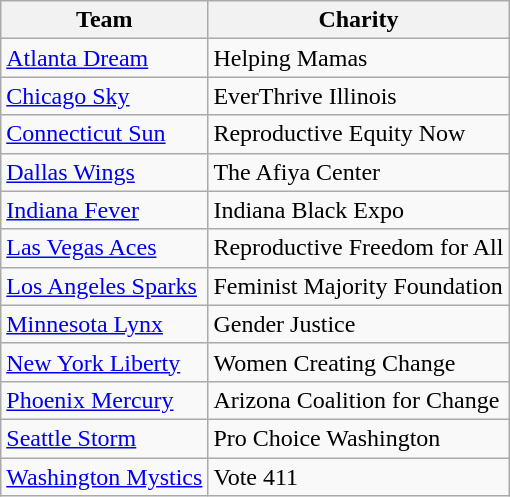<table class="wikitable sortable">
<tr>
<th>Team</th>
<th>Charity</th>
</tr>
<tr>
<td><a href='#'>Atlanta Dream</a></td>
<td>Helping Mamas</td>
</tr>
<tr>
<td><a href='#'>Chicago Sky</a></td>
<td>EverThrive Illinois</td>
</tr>
<tr>
<td><a href='#'>Connecticut Sun</a></td>
<td>Reproductive Equity Now</td>
</tr>
<tr>
<td><a href='#'>Dallas Wings</a></td>
<td>The Afiya Center</td>
</tr>
<tr>
<td><a href='#'>Indiana Fever</a></td>
<td>Indiana Black Expo</td>
</tr>
<tr>
<td><a href='#'>Las Vegas Aces</a></td>
<td>Reproductive Freedom for All</td>
</tr>
<tr>
<td><a href='#'>Los Angeles Sparks</a></td>
<td>Feminist Majority Foundation</td>
</tr>
<tr>
<td><a href='#'>Minnesota Lynx</a></td>
<td>Gender Justice</td>
</tr>
<tr>
<td><a href='#'>New York Liberty</a></td>
<td>Women Creating Change</td>
</tr>
<tr>
<td><a href='#'>Phoenix Mercury</a></td>
<td>Arizona Coalition for Change</td>
</tr>
<tr>
<td><a href='#'>Seattle Storm</a></td>
<td>Pro Choice Washington</td>
</tr>
<tr>
<td><a href='#'>Washington Mystics</a></td>
<td>Vote 411</td>
</tr>
</table>
